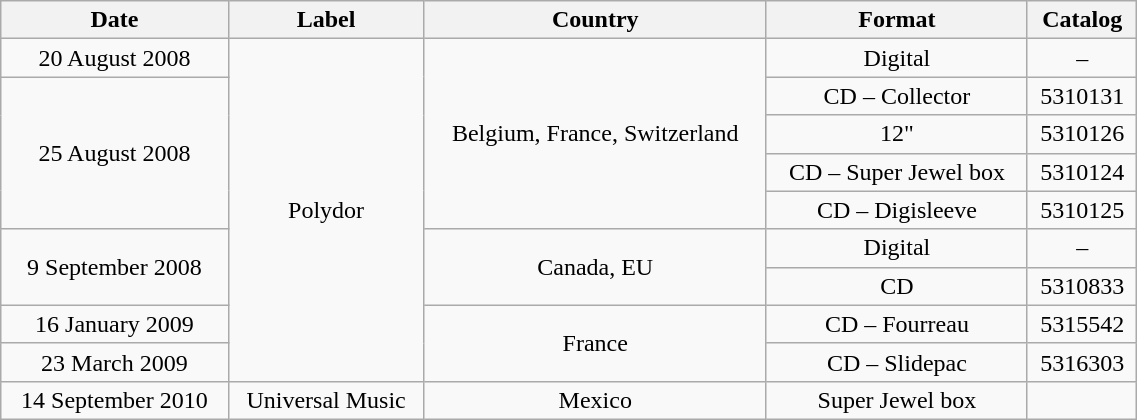<table class="wikitable" style="width:60%;">
<tr>
<th>Date</th>
<th>Label</th>
<th>Country</th>
<th>Format</th>
<th>Catalog</th>
</tr>
<tr>
<td align=center>20 August 2008</td>
<td rowspan="9" style="text-align:center;">Polydor</td>
<td rowspan="5" style="text-align:center;">Belgium, France, Switzerland</td>
<td align=center>Digital</td>
<td align=center>–</td>
</tr>
<tr>
<td rowspan="4" style="text-align:center;">25 August 2008</td>
<td align=center>CD – Collector</td>
<td align=center>5310131</td>
</tr>
<tr>
<td align=center>12"</td>
<td align=center>5310126</td>
</tr>
<tr>
<td align=center>CD – Super Jewel box</td>
<td align=center>5310124</td>
</tr>
<tr>
<td align=center>CD – Digisleeve</td>
<td align=center>5310125</td>
</tr>
<tr>
<td rowspan="2" style="text-align:center;">9 September 2008</td>
<td rowspan="2" style="text-align:center;">Canada, EU</td>
<td align=center>Digital</td>
<td align=center>–</td>
</tr>
<tr>
<td align=center>CD</td>
<td align=center>5310833</td>
</tr>
<tr>
<td align=center>16 January 2009</td>
<td rowspan="2" style="text-align:center;">France</td>
<td align=center>CD – Fourreau</td>
<td align=center>5315542</td>
</tr>
<tr>
<td align=center>23 March 2009</td>
<td align=center>CD – Slidepac</td>
<td align=center>5316303</td>
</tr>
<tr>
<td align=center>14 September 2010</td>
<td align=center>Universal Music</td>
<td align=center>Mexico</td>
<td align=center>Super Jewel box</td>
<td align=center></td>
</tr>
</table>
